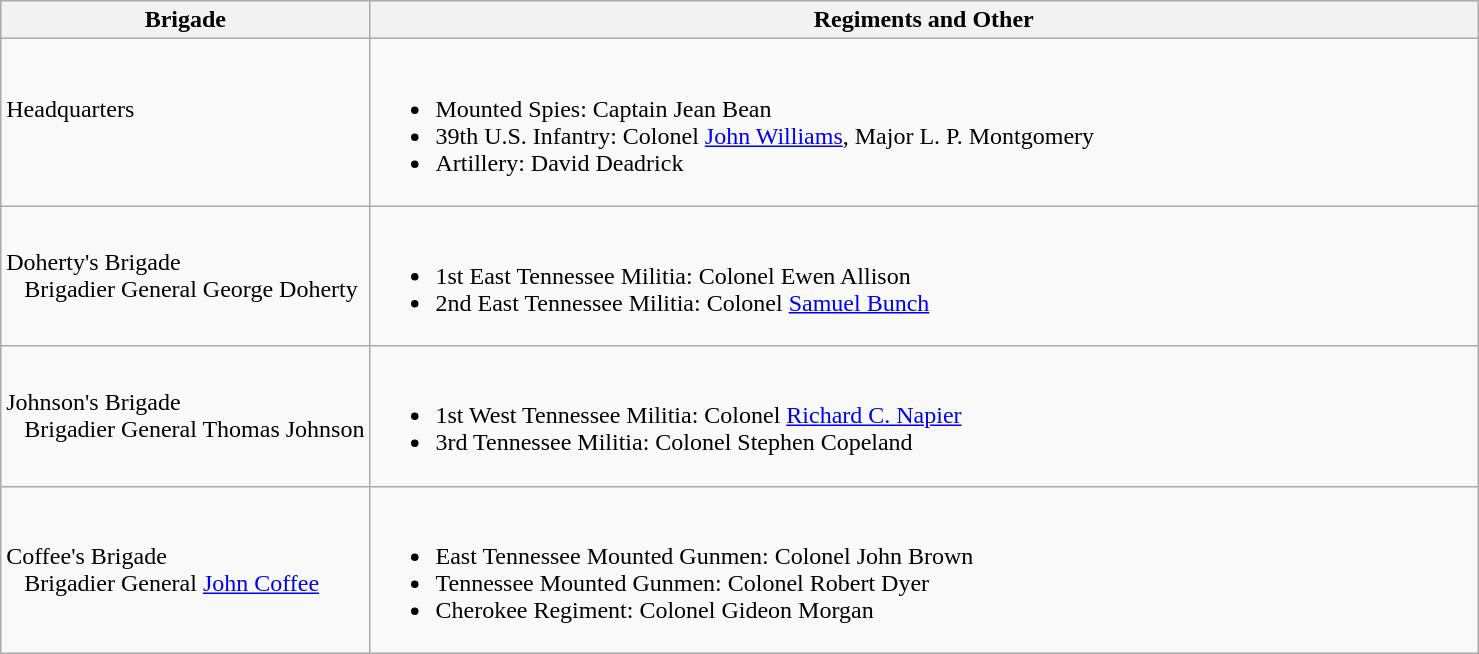<table class="wikitable">
<tr>
<th width=25%>Brigade</th>
<th>Regiments and Other</th>
</tr>
<tr>
<td>Headquarters<br>  </td>
<td><br><ul><li>Mounted Spies: Captain Jean Bean</li><li>39th U.S. Infantry: Colonel <a href='#'>John Williams</a>, Major L. P. Montgomery</li><li>Artillery: David Deadrick</li></ul></td>
</tr>
<tr>
<td>Doherty's Brigade<br>  
Brigadier General George Doherty</td>
<td><br><ul><li>1st East Tennessee Militia: Colonel Ewen Allison</li><li>2nd East Tennessee Militia: Colonel <a href='#'>Samuel Bunch</a></li></ul></td>
</tr>
<tr>
<td>Johnson's Brigade<br>  
Brigadier General Thomas Johnson</td>
<td><br><ul><li>1st West Tennessee Militia: Colonel <a href='#'>Richard C. Napier</a></li><li>3rd Tennessee Militia: Colonel Stephen Copeland</li></ul></td>
</tr>
<tr>
<td>Coffee's Brigade<br>  
Brigadier General <a href='#'>John Coffee</a></td>
<td><br><ul><li>East Tennessee Mounted Gunmen: Colonel John Brown</li><li>Tennessee Mounted Gunmen: Colonel Robert Dyer</li><li>Cherokee Regiment: Colonel Gideon Morgan</li></ul></td>
</tr>
</table>
